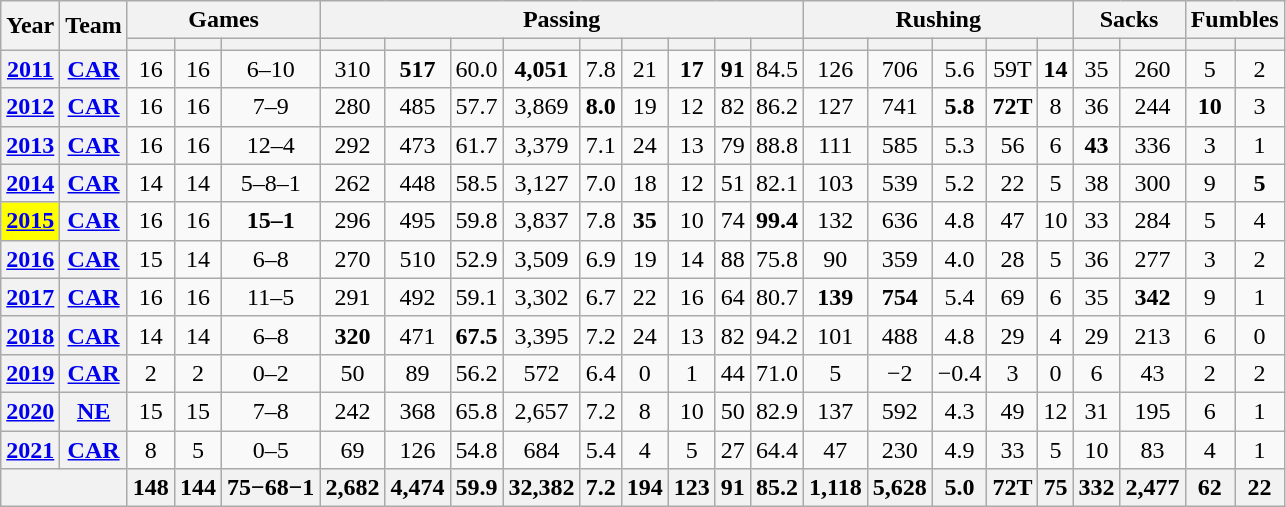<table class="wikitable" style="text-align:center;">
<tr>
<th rowspan="2">Year</th>
<th rowspan="2">Team</th>
<th colspan="3">Games</th>
<th colspan="9">Passing</th>
<th colspan="5">Rushing</th>
<th colspan="2">Sacks</th>
<th colspan="2">Fumbles</th>
</tr>
<tr>
<th></th>
<th></th>
<th></th>
<th></th>
<th></th>
<th></th>
<th></th>
<th></th>
<th></th>
<th></th>
<th></th>
<th></th>
<th></th>
<th></th>
<th></th>
<th></th>
<th></th>
<th></th>
<th></th>
<th></th>
<th></th>
</tr>
<tr>
<th><a href='#'>2011</a></th>
<th><a href='#'>CAR</a></th>
<td>16</td>
<td>16</td>
<td>6–10</td>
<td>310</td>
<td><strong>517</strong></td>
<td>60.0</td>
<td><strong>4,051</strong></td>
<td>7.8</td>
<td>21</td>
<td><strong>17</strong></td>
<td><strong>91</strong></td>
<td>84.5</td>
<td>126</td>
<td>706</td>
<td>5.6</td>
<td>59T</td>
<td><strong>14</strong></td>
<td>35</td>
<td>260</td>
<td>5</td>
<td>2</td>
</tr>
<tr>
<th><a href='#'>2012</a></th>
<th><a href='#'>CAR</a></th>
<td>16</td>
<td>16</td>
<td>7–9</td>
<td>280</td>
<td>485</td>
<td>57.7</td>
<td>3,869</td>
<td><strong>8.0</strong></td>
<td>19</td>
<td>12</td>
<td>82</td>
<td>86.2</td>
<td>127</td>
<td>741</td>
<td><strong>5.8</strong></td>
<td><strong>72T</strong></td>
<td>8</td>
<td>36</td>
<td>244</td>
<td><strong>10</strong></td>
<td>3</td>
</tr>
<tr>
<th><a href='#'>2013</a></th>
<th><a href='#'>CAR</a></th>
<td>16</td>
<td>16</td>
<td>12–4</td>
<td>292</td>
<td>473</td>
<td>61.7</td>
<td>3,379</td>
<td>7.1</td>
<td>24</td>
<td>13</td>
<td>79</td>
<td>88.8</td>
<td>111</td>
<td>585</td>
<td>5.3</td>
<td>56</td>
<td>6</td>
<td><strong>43</strong></td>
<td>336</td>
<td>3</td>
<td>1</td>
</tr>
<tr>
<th><a href='#'>2014</a></th>
<th><a href='#'>CAR</a></th>
<td>14</td>
<td>14</td>
<td>5–8–1</td>
<td>262</td>
<td>448</td>
<td>58.5</td>
<td>3,127</td>
<td>7.0</td>
<td>18</td>
<td>12</td>
<td>51</td>
<td>82.1</td>
<td>103</td>
<td>539</td>
<td>5.2</td>
<td>22</td>
<td>5</td>
<td>38</td>
<td>300</td>
<td>9</td>
<td><strong>5</strong></td>
</tr>
<tr>
<th style="background:#ffff00;"><a href='#'>2015</a></th>
<th><a href='#'>CAR</a></th>
<td>16</td>
<td>16</td>
<td><strong>15–1</strong></td>
<td>296</td>
<td>495</td>
<td>59.8</td>
<td>3,837</td>
<td>7.8</td>
<td><strong>35</strong></td>
<td>10</td>
<td>74</td>
<td><strong>99.4</strong></td>
<td>132</td>
<td>636</td>
<td>4.8</td>
<td>47</td>
<td>10</td>
<td>33</td>
<td>284</td>
<td>5</td>
<td>4</td>
</tr>
<tr>
<th><a href='#'>2016</a></th>
<th><a href='#'>CAR</a></th>
<td>15</td>
<td>14</td>
<td>6–8</td>
<td>270</td>
<td>510</td>
<td>52.9</td>
<td>3,509</td>
<td>6.9</td>
<td>19</td>
<td>14</td>
<td>88</td>
<td>75.8</td>
<td>90</td>
<td>359</td>
<td>4.0</td>
<td>28</td>
<td>5</td>
<td>36</td>
<td>277</td>
<td>3</td>
<td>2</td>
</tr>
<tr>
<th><a href='#'>2017</a></th>
<th><a href='#'>CAR</a></th>
<td>16</td>
<td>16</td>
<td>11–5</td>
<td>291</td>
<td>492</td>
<td>59.1</td>
<td>3,302</td>
<td>6.7</td>
<td>22</td>
<td>16</td>
<td>64</td>
<td>80.7</td>
<td><strong>139</strong></td>
<td><strong>754</strong></td>
<td>5.4</td>
<td>69</td>
<td>6</td>
<td>35</td>
<td><strong>342</strong></td>
<td>9</td>
<td>1</td>
</tr>
<tr>
<th><a href='#'>2018</a></th>
<th><a href='#'>CAR</a></th>
<td>14</td>
<td>14</td>
<td>6–8</td>
<td><strong>320</strong></td>
<td>471</td>
<td><strong>67.5</strong></td>
<td>3,395</td>
<td>7.2</td>
<td>24</td>
<td>13</td>
<td>82</td>
<td>94.2</td>
<td>101</td>
<td>488</td>
<td>4.8</td>
<td>29</td>
<td>4</td>
<td>29</td>
<td>213</td>
<td>6</td>
<td>0</td>
</tr>
<tr>
<th><a href='#'>2019</a></th>
<th><a href='#'>CAR</a></th>
<td>2</td>
<td>2</td>
<td>0–2</td>
<td>50</td>
<td>89</td>
<td>56.2</td>
<td>572</td>
<td>6.4</td>
<td>0</td>
<td>1</td>
<td>44</td>
<td>71.0</td>
<td>5</td>
<td>−2</td>
<td>−0.4</td>
<td>3</td>
<td>0</td>
<td>6</td>
<td>43</td>
<td>2</td>
<td>2</td>
</tr>
<tr>
<th><a href='#'>2020</a></th>
<th><a href='#'>NE</a></th>
<td>15</td>
<td>15</td>
<td>7–8</td>
<td>242</td>
<td>368</td>
<td>65.8</td>
<td>2,657</td>
<td>7.2</td>
<td>8</td>
<td>10</td>
<td>50</td>
<td>82.9</td>
<td>137</td>
<td>592</td>
<td>4.3</td>
<td>49</td>
<td>12</td>
<td>31</td>
<td>195</td>
<td>6</td>
<td>1</td>
</tr>
<tr>
<th><a href='#'>2021</a></th>
<th><a href='#'>CAR</a></th>
<td>8</td>
<td>5</td>
<td>0–5</td>
<td>69</td>
<td>126</td>
<td>54.8</td>
<td>684</td>
<td>5.4</td>
<td>4</td>
<td>5</td>
<td>27</td>
<td>64.4</td>
<td>47</td>
<td>230</td>
<td>4.9</td>
<td>33</td>
<td>5</td>
<td>10</td>
<td>83</td>
<td>4</td>
<td>1</td>
</tr>
<tr>
<th colspan="2"></th>
<th>148</th>
<th>144</th>
<th>75−68−1</th>
<th>2,682</th>
<th>4,474</th>
<th>59.9</th>
<th>32,382</th>
<th>7.2</th>
<th>194</th>
<th>123</th>
<th>91</th>
<th>85.2</th>
<th>1,118</th>
<th>5,628</th>
<th>5.0</th>
<th>72T</th>
<th>75</th>
<th>332</th>
<th>2,477</th>
<th>62</th>
<th>22</th>
</tr>
</table>
